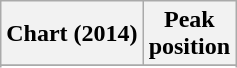<table class="wikitable sortable">
<tr>
<th scope="col">Chart (2014)</th>
<th scope="col">Peak<br>position</th>
</tr>
<tr>
</tr>
<tr>
</tr>
</table>
